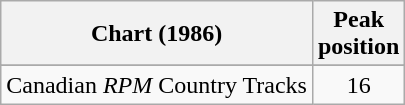<table class="wikitable sortable">
<tr>
<th align="left">Chart (1986)</th>
<th align="center">Peak<br>position</th>
</tr>
<tr>
</tr>
<tr>
<td align="left">Canadian <em>RPM</em> Country Tracks</td>
<td align="center">16</td>
</tr>
</table>
